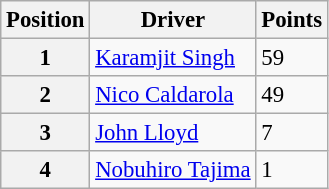<table class="wikitable" style="font-size: 95%;">
<tr>
<th>Position</th>
<th>Driver</th>
<th>Points</th>
</tr>
<tr>
<th>1</th>
<td> <a href='#'>Karamjit Singh</a></td>
<td>59</td>
</tr>
<tr>
<th>2</th>
<td> <a href='#'>Nico Caldarola</a></td>
<td>49</td>
</tr>
<tr>
<th>3</th>
<td> <a href='#'>John Lloyd</a></td>
<td>7</td>
</tr>
<tr>
<th>4</th>
<td> <a href='#'>Nobuhiro Tajima</a></td>
<td>1</td>
</tr>
</table>
